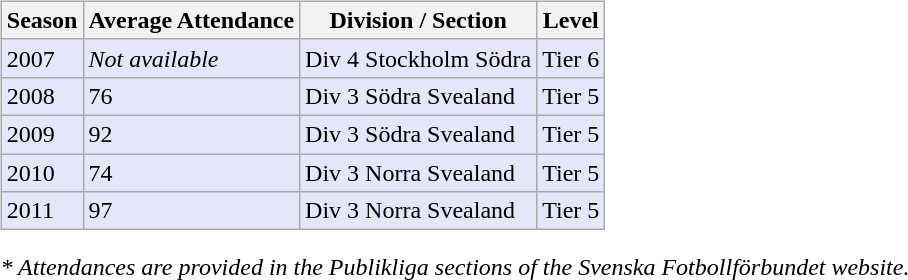<table>
<tr>
<td valign="top" width=0%><br><table class="wikitable">
<tr style="background:#f0f6fa;">
<th><strong>Season</strong></th>
<th><strong>Average Attendance</strong></th>
<th><strong>Division / Section</strong></th>
<th><strong>Level</strong></th>
</tr>
<tr>
<td style="background:#E6E6FA;">2007</td>
<td style="background:#E6E6FA;"><em>Not available</em></td>
<td style="background:#E6E6FA;">Div 4 Stockholm Södra</td>
<td style="background:#E6E6FA;">Tier 6</td>
</tr>
<tr>
<td style="background:#E6E6FA;">2008</td>
<td style="background:#E6E6FA;">76</td>
<td style="background:#E6E6FA;">Div 3 Södra Svealand</td>
<td style="background:#E6E6FA;">Tier 5</td>
</tr>
<tr>
<td style="background:#E6E6FA;">2009</td>
<td style="background:#E6E6FA;">92</td>
<td style="background:#E6E6FA;">Div 3 Södra Svealand</td>
<td style="background:#E6E6FA;">Tier 5</td>
</tr>
<tr>
<td style="background:#E6E6FA;">2010</td>
<td style="background:#E6E6FA;">74</td>
<td style="background:#E6E6FA;">Div 3 Norra Svealand</td>
<td style="background:#E6E6FA;">Tier 5</td>
</tr>
<tr>
<td style="background:#E6E6FA;">2011</td>
<td style="background:#E6E6FA;">97</td>
<td style="background:#E6E6FA;">Div 3 Norra Svealand</td>
<td style="background:#E6E6FA;">Tier 5</td>
</tr>
</table>
<em>* Attendances are provided in the Publikliga sections of the Svenska Fotbollförbundet website.</em> </td>
</tr>
</table>
